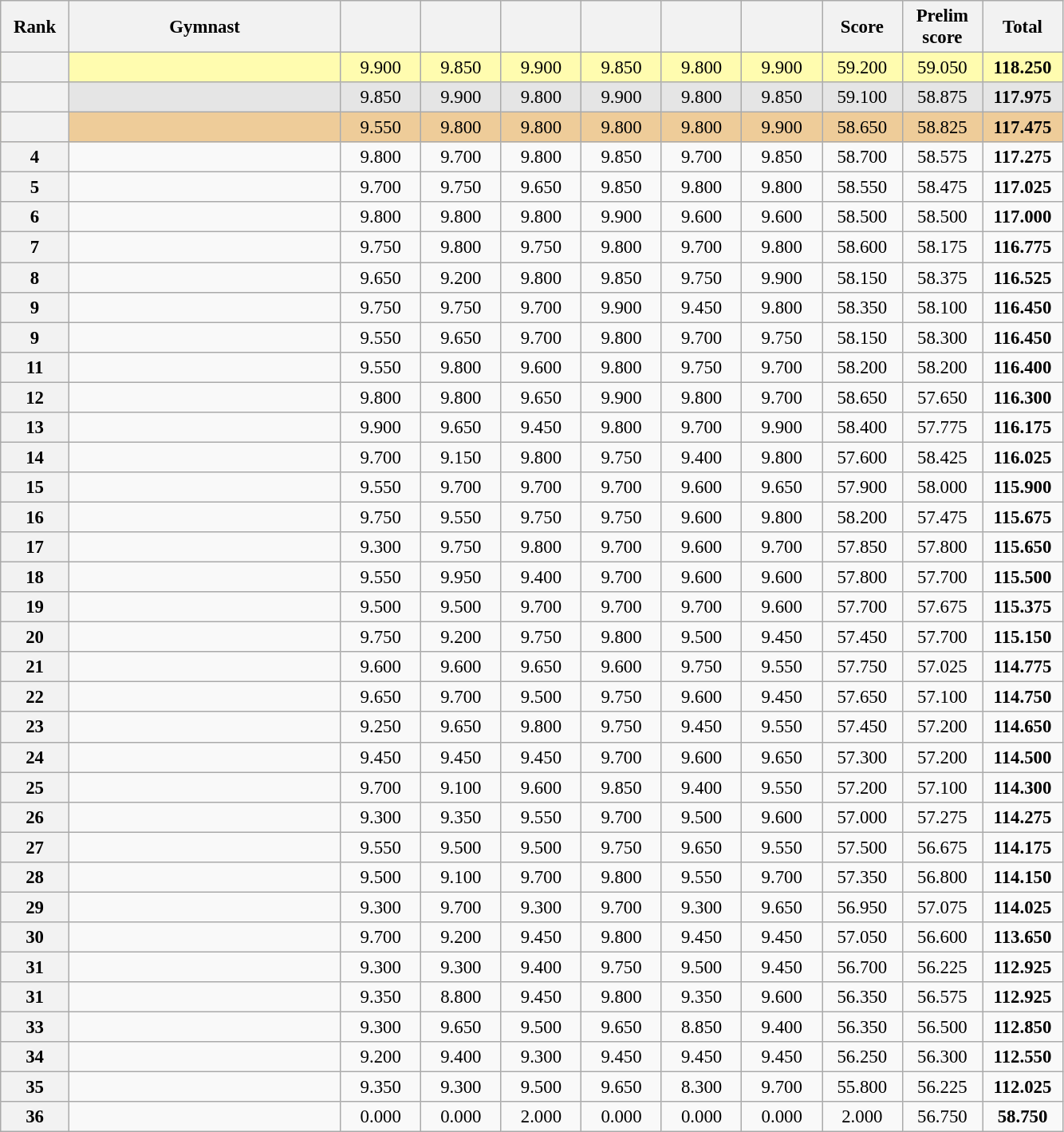<table class="wikitable sortable" style="text-align:center; font-size:95%">
<tr>
<th scope="col" style="width:50px;">Rank</th>
<th scope="col" style="width:220px;">Gymnast</th>
<th scope="col" style="width:60px;"></th>
<th scope="col" style="width:60px;"></th>
<th scope="col" style="width:60px;"></th>
<th scope="col" style="width:60px;"></th>
<th scope="col" style="width:60px;"></th>
<th scope="col" style="width:60px;"></th>
<th scope="col" style="width:60px;">Score</th>
<th scope="col" style="width:60px;">Prelim score</th>
<th scope="col" style="width:60px;">Total</th>
</tr>
<tr style="background:#fffcaf;">
<th scope=row style="text-align:center"></th>
<td align=left></td>
<td>9.900</td>
<td>9.850</td>
<td>9.900</td>
<td>9.850</td>
<td>9.800</td>
<td>9.900</td>
<td>59.200</td>
<td>59.050</td>
<td><strong>118.250</strong></td>
</tr>
<tr style="background:#e5e5e5;">
<th scope=row style="text-align:center"></th>
<td align=left></td>
<td>9.850</td>
<td>9.900</td>
<td>9.800</td>
<td>9.900</td>
<td>9.800</td>
<td>9.850</td>
<td>59.100</td>
<td>58.875</td>
<td><strong>117.975</strong></td>
</tr>
<tr style="background:#ec9;">
<th scope=row style="text-align:center"></th>
<td align=left></td>
<td>9.550</td>
<td>9.800</td>
<td>9.800</td>
<td>9.800</td>
<td>9.800</td>
<td>9.900</td>
<td>58.650</td>
<td>58.825</td>
<td><strong>117.475</strong></td>
</tr>
<tr>
<th scope=row style="text-align:center">4</th>
<td align=left></td>
<td>9.800</td>
<td>9.700</td>
<td>9.800</td>
<td>9.850</td>
<td>9.700</td>
<td>9.850</td>
<td>58.700</td>
<td>58.575</td>
<td><strong>117.275</strong></td>
</tr>
<tr>
<th scope=row style="text-align:center">5</th>
<td align=left></td>
<td>9.700</td>
<td>9.750</td>
<td>9.650</td>
<td>9.850</td>
<td>9.800</td>
<td>9.800</td>
<td>58.550</td>
<td>58.475</td>
<td><strong>117.025</strong></td>
</tr>
<tr>
<th scope=row style="text-align:center">6</th>
<td align=left></td>
<td>9.800</td>
<td>9.800</td>
<td>9.800</td>
<td>9.900</td>
<td>9.600</td>
<td>9.600</td>
<td>58.500</td>
<td>58.500</td>
<td><strong>117.000</strong></td>
</tr>
<tr>
<th scope=row style="text-align:center">7</th>
<td align=left></td>
<td>9.750</td>
<td>9.800</td>
<td>9.750</td>
<td>9.800</td>
<td>9.700</td>
<td>9.800</td>
<td>58.600</td>
<td>58.175</td>
<td><strong>116.775</strong></td>
</tr>
<tr>
<th scope=row style="text-align:center">8</th>
<td align=left></td>
<td>9.650</td>
<td>9.200</td>
<td>9.800</td>
<td>9.850</td>
<td>9.750</td>
<td>9.900</td>
<td>58.150</td>
<td>58.375</td>
<td><strong>116.525</strong></td>
</tr>
<tr>
<th scope=row style="text-align:center">9</th>
<td align=left></td>
<td>9.750</td>
<td>9.750</td>
<td>9.700</td>
<td>9.900</td>
<td>9.450</td>
<td>9.800</td>
<td>58.350</td>
<td>58.100</td>
<td><strong>116.450</strong></td>
</tr>
<tr>
<th scope=row style="text-align:center">9</th>
<td align=left></td>
<td>9.550</td>
<td>9.650</td>
<td>9.700</td>
<td>9.800</td>
<td>9.700</td>
<td>9.750</td>
<td>58.150</td>
<td>58.300</td>
<td><strong>116.450</strong></td>
</tr>
<tr>
<th scope=row style="text-align:center">11</th>
<td align=left></td>
<td>9.550</td>
<td>9.800</td>
<td>9.600</td>
<td>9.800</td>
<td>9.750</td>
<td>9.700</td>
<td>58.200</td>
<td>58.200</td>
<td><strong>116.400</strong></td>
</tr>
<tr>
<th scope=row style="text-align:center">12</th>
<td align=left></td>
<td>9.800</td>
<td>9.800</td>
<td>9.650</td>
<td>9.900</td>
<td>9.800</td>
<td>9.700</td>
<td>58.650</td>
<td>57.650</td>
<td><strong>116.300</strong></td>
</tr>
<tr>
<th scope=row style="text-align:center">13</th>
<td align=left></td>
<td>9.900</td>
<td>9.650</td>
<td>9.450</td>
<td>9.800</td>
<td>9.700</td>
<td>9.900</td>
<td>58.400</td>
<td>57.775</td>
<td><strong>116.175</strong></td>
</tr>
<tr>
<th scope=row style="text-align:center">14</th>
<td align=left></td>
<td>9.700</td>
<td>9.150</td>
<td>9.800</td>
<td>9.750</td>
<td>9.400</td>
<td>9.800</td>
<td>57.600</td>
<td>58.425</td>
<td><strong>116.025</strong></td>
</tr>
<tr>
<th scope=row style="text-align:center">15</th>
<td align=left></td>
<td>9.550</td>
<td>9.700</td>
<td>9.700</td>
<td>9.700</td>
<td>9.600</td>
<td>9.650</td>
<td>57.900</td>
<td>58.000</td>
<td><strong>115.900</strong></td>
</tr>
<tr>
<th scope=row style="text-align:center">16</th>
<td align=left></td>
<td>9.750</td>
<td>9.550</td>
<td>9.750</td>
<td>9.750</td>
<td>9.600</td>
<td>9.800</td>
<td>58.200</td>
<td>57.475</td>
<td><strong>115.675</strong></td>
</tr>
<tr>
<th scope=row style="text-align:center">17</th>
<td align=left></td>
<td>9.300</td>
<td>9.750</td>
<td>9.800</td>
<td>9.700</td>
<td>9.600</td>
<td>9.700</td>
<td>57.850</td>
<td>57.800</td>
<td><strong>115.650</strong></td>
</tr>
<tr>
<th scope=row style="text-align:center">18</th>
<td align=left></td>
<td>9.550</td>
<td>9.950</td>
<td>9.400</td>
<td>9.700</td>
<td>9.600</td>
<td>9.600</td>
<td>57.800</td>
<td>57.700</td>
<td><strong>115.500</strong></td>
</tr>
<tr>
<th scope=row style="text-align:center">19</th>
<td align=left></td>
<td>9.500</td>
<td>9.500</td>
<td>9.700</td>
<td>9.700</td>
<td>9.700</td>
<td>9.600</td>
<td>57.700</td>
<td>57.675</td>
<td><strong>115.375</strong></td>
</tr>
<tr>
<th scope=row style="text-align:center">20</th>
<td align=left></td>
<td>9.750</td>
<td>9.200</td>
<td>9.750</td>
<td>9.800</td>
<td>9.500</td>
<td>9.450</td>
<td>57.450</td>
<td>57.700</td>
<td><strong>115.150</strong></td>
</tr>
<tr>
<th scope=row style="text-align:center">21</th>
<td align=left></td>
<td>9.600</td>
<td>9.600</td>
<td>9.650</td>
<td>9.600</td>
<td>9.750</td>
<td>9.550</td>
<td>57.750</td>
<td>57.025</td>
<td><strong>114.775</strong></td>
</tr>
<tr>
<th scope=row style="text-align:center">22</th>
<td align=left></td>
<td>9.650</td>
<td>9.700</td>
<td>9.500</td>
<td>9.750</td>
<td>9.600</td>
<td>9.450</td>
<td>57.650</td>
<td>57.100</td>
<td><strong>114.750</strong></td>
</tr>
<tr>
<th scope=row style="text-align:center">23</th>
<td align=left></td>
<td>9.250</td>
<td>9.650</td>
<td>9.800</td>
<td>9.750</td>
<td>9.450</td>
<td>9.550</td>
<td>57.450</td>
<td>57.200</td>
<td><strong>114.650</strong></td>
</tr>
<tr>
<th scope=row style="text-align:center">24</th>
<td align=left></td>
<td>9.450</td>
<td>9.450</td>
<td>9.450</td>
<td>9.700</td>
<td>9.600</td>
<td>9.650</td>
<td>57.300</td>
<td>57.200</td>
<td><strong>114.500</strong></td>
</tr>
<tr>
<th scope=row style="text-align:center">25</th>
<td align=left></td>
<td>9.700</td>
<td>9.100</td>
<td>9.600</td>
<td>9.850</td>
<td>9.400</td>
<td>9.550</td>
<td>57.200</td>
<td>57.100</td>
<td><strong>114.300</strong></td>
</tr>
<tr>
<th scope=row style="text-align:center">26</th>
<td align=left></td>
<td>9.300</td>
<td>9.350</td>
<td>9.550</td>
<td>9.700</td>
<td>9.500</td>
<td>9.600</td>
<td>57.000</td>
<td>57.275</td>
<td><strong>114.275</strong></td>
</tr>
<tr>
<th scope=row style="text-align:center">27</th>
<td align=left></td>
<td>9.550</td>
<td>9.500</td>
<td>9.500</td>
<td>9.750</td>
<td>9.650</td>
<td>9.550</td>
<td>57.500</td>
<td>56.675</td>
<td><strong>114.175</strong></td>
</tr>
<tr>
<th scope=row style="text-align:center">28</th>
<td align=left></td>
<td>9.500</td>
<td>9.100</td>
<td>9.700</td>
<td>9.800</td>
<td>9.550</td>
<td>9.700</td>
<td>57.350</td>
<td>56.800</td>
<td><strong>114.150</strong></td>
</tr>
<tr>
<th scope=row style="text-align:center">29</th>
<td align=left></td>
<td>9.300</td>
<td>9.700</td>
<td>9.300</td>
<td>9.700</td>
<td>9.300</td>
<td>9.650</td>
<td>56.950</td>
<td>57.075</td>
<td><strong>114.025</strong></td>
</tr>
<tr>
<th scope=row style="text-align:center">30</th>
<td align=left></td>
<td>9.700</td>
<td>9.200</td>
<td>9.450</td>
<td>9.800</td>
<td>9.450</td>
<td>9.450</td>
<td>57.050</td>
<td>56.600</td>
<td><strong>113.650</strong></td>
</tr>
<tr>
<th scope=row style="text-align:center">31</th>
<td align=left></td>
<td>9.300</td>
<td>9.300</td>
<td>9.400</td>
<td>9.750</td>
<td>9.500</td>
<td>9.450</td>
<td>56.700</td>
<td>56.225</td>
<td><strong>112.925</strong></td>
</tr>
<tr>
<th scope=row style="text-align:center">31</th>
<td align=left></td>
<td>9.350</td>
<td>8.800</td>
<td>9.450</td>
<td>9.800</td>
<td>9.350</td>
<td>9.600</td>
<td>56.350</td>
<td>56.575</td>
<td><strong>112.925</strong></td>
</tr>
<tr>
<th scope=row style="text-align:center">33</th>
<td align=left></td>
<td>9.300</td>
<td>9.650</td>
<td>9.500</td>
<td>9.650</td>
<td>8.850</td>
<td>9.400</td>
<td>56.350</td>
<td>56.500</td>
<td><strong>112.850</strong></td>
</tr>
<tr>
<th scope=row style="text-align:center">34</th>
<td align=left></td>
<td>9.200</td>
<td>9.400</td>
<td>9.300</td>
<td>9.450</td>
<td>9.450</td>
<td>9.450</td>
<td>56.250</td>
<td>56.300</td>
<td><strong>112.550</strong></td>
</tr>
<tr>
<th scope=row style="text-align:center">35</th>
<td align=left></td>
<td>9.350</td>
<td>9.300</td>
<td>9.500</td>
<td>9.650</td>
<td>8.300</td>
<td>9.700</td>
<td>55.800</td>
<td>56.225</td>
<td><strong>112.025</strong></td>
</tr>
<tr>
<th scope=row style="text-align:center">36</th>
<td align=left></td>
<td>0.000</td>
<td>0.000</td>
<td>2.000</td>
<td>0.000</td>
<td>0.000</td>
<td>0.000</td>
<td>2.000</td>
<td>56.750</td>
<td><strong>58.750</strong></td>
</tr>
</table>
